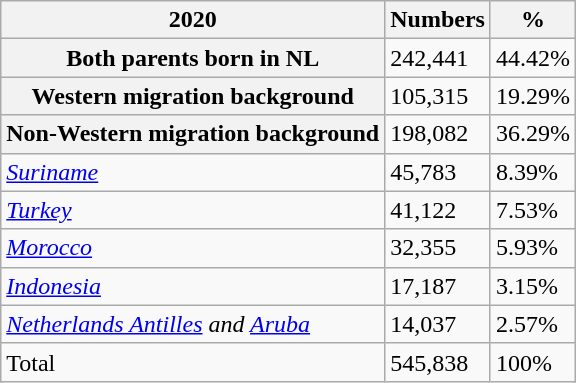<table class="wikitable">
<tr>
<th>2020</th>
<th>Numbers</th>
<th>%</th>
</tr>
<tr>
<th>Both parents born in NL</th>
<td>242,441</td>
<td>44.42%</td>
</tr>
<tr>
<th>Western migration background</th>
<td>105,315</td>
<td>19.29%</td>
</tr>
<tr>
<th>Non-Western migration background</th>
<td>198,082</td>
<td>36.29%</td>
</tr>
<tr>
<td><em><a href='#'>Suriname</a></em></td>
<td>45,783</td>
<td>8.39%</td>
</tr>
<tr>
<td><em><a href='#'>Turkey</a></em></td>
<td>41,122</td>
<td>7.53%</td>
</tr>
<tr>
<td><em><a href='#'>Morocco</a></em></td>
<td>32,355</td>
<td>5.93%</td>
</tr>
<tr>
<td><em><a href='#'>Indonesia</a></em></td>
<td>17,187</td>
<td>3.15%</td>
</tr>
<tr>
<td><em><a href='#'>Netherlands Antilles</a> and <a href='#'>Aruba</a></em></td>
<td>14,037</td>
<td>2.57%</td>
</tr>
<tr>
<td>Total</td>
<td>545,838</td>
<td>100%</td>
</tr>
</table>
